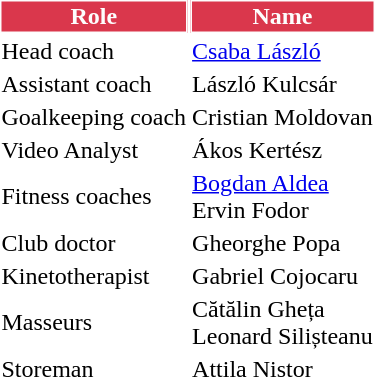<table class="toccolours">
<tr>
<th style="background:#da374c;color:#fdfdfd;border:1px solid #fdfdfd;;">Role</th>
<th style="background:#da374c;color:#fdfdfd;border:1px solid #fdfdfd;;">Name</th>
</tr>
<tr>
<td>Head coach</td>
<td> <a href='#'>Csaba László</a></td>
</tr>
<tr>
<td>Assistant coach</td>
<td> László Kulcsár</td>
</tr>
<tr>
<td>Goalkeeping coach</td>
<td> Cristian Moldovan</td>
</tr>
<tr>
<td>Video Analyst</td>
<td> Ákos Kertész</td>
</tr>
<tr>
<td>Fitness coaches</td>
<td> <a href='#'>Bogdan Aldea</a> <br>  Ervin Fodor</td>
</tr>
<tr>
<td>Club doctor</td>
<td> Gheorghe Popa</td>
</tr>
<tr>
<td>Kinetotherapist</td>
<td> Gabriel Cojocaru</td>
</tr>
<tr>
<td>Masseurs</td>
<td> Cătălin Gheța <br>  Leonard Silișteanu</td>
</tr>
<tr>
<td>Storeman</td>
<td> Attila Nistor</td>
</tr>
</table>
